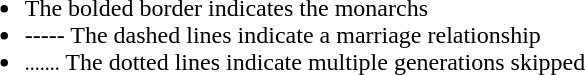<table style="margin:1em auto; text-align:left;">
<tr>
<td><br><ul><li> The bolded border indicates the monarchs</li><li>----- The dashed lines indicate a marriage relationship</li><li><small>.......</small> The dotted lines indicate multiple generations skipped</li></ul></td>
</tr>
<tr>
</tr>
</table>
